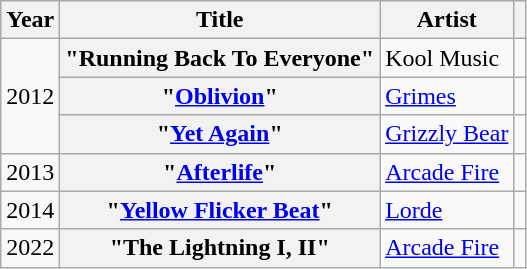<table class="wikitable plainrowheaders">
<tr>
<th scope="col">Year</th>
<th scope="col">Title</th>
<th scope="col">Artist</th>
<th scope="col"></th>
</tr>
<tr>
<td rowspan="3">2012</td>
<th>"Running Back To Everyone"</th>
<td>Kool Music</td>
<td></td>
</tr>
<tr>
<th scope="row">"<a href='#'>Oblivion</a>"</th>
<td><a href='#'>Grimes</a></td>
<td></td>
</tr>
<tr>
<th scope="row">"<a href='#'>Yet Again</a>"</th>
<td><a href='#'>Grizzly Bear</a></td>
<td></td>
</tr>
<tr>
<td>2013</td>
<th scope="row">"<a href='#'>Afterlife</a>"</th>
<td><a href='#'>Arcade Fire</a></td>
<td></td>
</tr>
<tr>
<td>2014</td>
<th scope="row">"<a href='#'>Yellow Flicker Beat</a>"</th>
<td><a href='#'>Lorde</a></td>
<td></td>
</tr>
<tr>
<td>2022</td>
<th>"The Lightning I, II"</th>
<td><a href='#'>Arcade Fire</a></td>
<td></td>
</tr>
</table>
